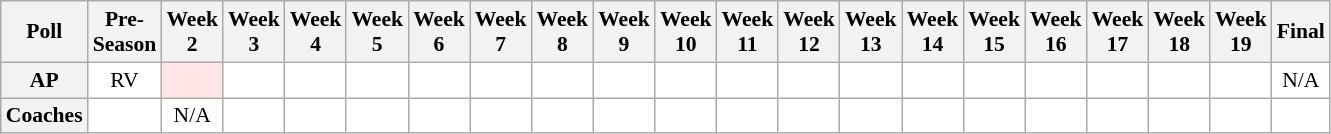<table class="wikitable" style="white-space:nowrap;font-size:90%">
<tr>
<th>Poll</th>
<th>Pre-<br>Season</th>
<th>Week<br>2</th>
<th>Week<br>3</th>
<th>Week<br>4</th>
<th>Week<br>5</th>
<th>Week<br>6</th>
<th>Week<br>7</th>
<th>Week<br>8</th>
<th>Week<br>9</th>
<th>Week<br>10</th>
<th>Week<br>11</th>
<th>Week<br>12</th>
<th>Week<br>13</th>
<th>Week<br>14</th>
<th>Week<br>15</th>
<th>Week<br>16</th>
<th>Week<br>17</th>
<th>Week<br>18</th>
<th>Week<br>19</th>
<th>Final</th>
</tr>
<tr style="text-align:center;">
<th>AP</th>
<td style="background:#FFF;">RV</td>
<td style="background:#FFE6E6;"></td>
<td style="background:#FFF;"></td>
<td style="background:#FFF;"></td>
<td style="background:#FFF;"></td>
<td style="background:#FFF;"></td>
<td style="background:#FFF;"></td>
<td style="background:#FFF;"></td>
<td style="background:#FFF;"></td>
<td style="background:#FFF;"></td>
<td style="background:#FFF;"></td>
<td style="background:#FFF;"></td>
<td style="background:#FFF;"></td>
<td style="background:#FFF;"></td>
<td style="background:#FFF;"></td>
<td style="background:#FFF;"></td>
<td style="background:#FFF;"></td>
<td style="background:#FFF;"></td>
<td style="background:#FFF;"></td>
<td style="background:#FFF;">N/A</td>
</tr>
<tr style="text-align:center;">
<th>Coaches</th>
<td style="background:#FFF;"></td>
<td style="background:#FFF;">N/A</td>
<td style="background:#FFF;"></td>
<td style="background:#FFF;"></td>
<td style="background:#FFF;"></td>
<td style="background:#FFF;"></td>
<td style="background:#FFF;"></td>
<td style="background:#FFF;"></td>
<td style="background:#FFF;"></td>
<td style="background:#FFF;"></td>
<td style="background:#FFF;"></td>
<td style="background:#FFF;"></td>
<td style="background:#FFF;"></td>
<td style="background:#FFF;"></td>
<td style="background:#FFF;"></td>
<td style="background:#FFF;"></td>
<td style="background:#FFF;"></td>
<td style="background:#FFF;"></td>
<td style="background:#FFF;"></td>
<td style="background:#FFF;"></td>
</tr>
</table>
